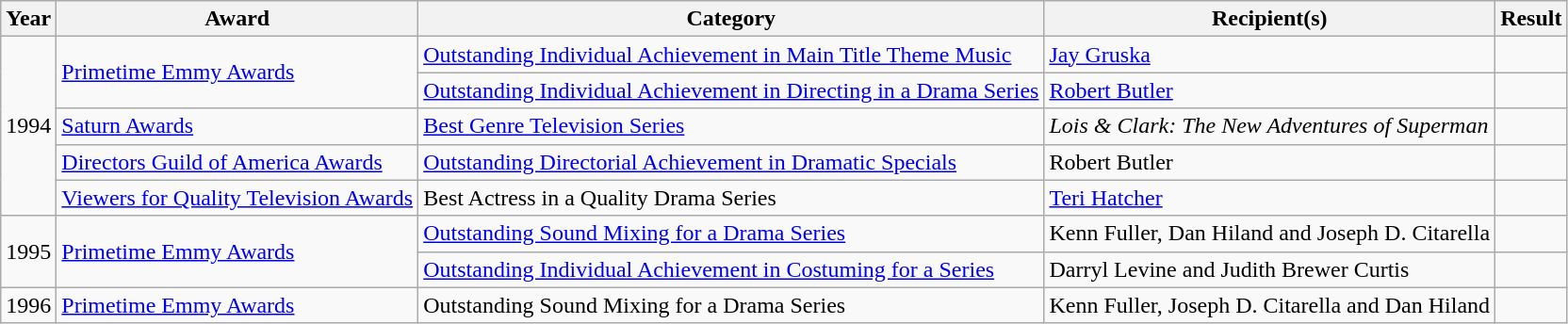<table class="wikitable sortable plainrowheaders">
<tr>
<th>Year</th>
<th>Award</th>
<th>Category</th>
<th>Recipient(s)</th>
<th>Result</th>
</tr>
<tr>
<td align="center" rowspan="5">1994</td>
<td rowspan="2"><a href='#'>Primetime Emmy Awards</a></td>
<td><a href='#'>Outstanding Individual Achievement in Main Title Theme Music</a></td>
<td><a href='#'>Jay Gruska</a></td>
<td></td>
</tr>
<tr>
<td><a href='#'>Outstanding Individual Achievement in Directing in a Drama Series</a></td>
<td><a href='#'>Robert Butler</a> </td>
<td></td>
</tr>
<tr>
<td><a href='#'>Saturn Awards</a></td>
<td><a href='#'>Best Genre Television Series</a></td>
<td><em>Lois & Clark: The New Adventures of Superman</em></td>
<td></td>
</tr>
<tr>
<td><a href='#'>Directors Guild of America Awards</a></td>
<td><a href='#'>Outstanding Directorial Achievement in Dramatic Specials</a></td>
<td>Robert Butler </td>
<td></td>
</tr>
<tr>
<td><a href='#'>Viewers for Quality Television Awards</a></td>
<td>Best Actress in a Quality Drama Series</td>
<td><a href='#'>Teri Hatcher</a></td>
<td></td>
</tr>
<tr>
<td align="center" rowspan="2">1995</td>
<td rowspan="2"><a href='#'>Primetime Emmy Awards</a></td>
<td><a href='#'>Outstanding Sound Mixing for a Drama Series</a></td>
<td>Kenn Fuller, Dan Hiland and Joseph D. Citarella </td>
<td></td>
</tr>
<tr>
<td><a href='#'>Outstanding Individual Achievement in Costuming for a Series</a></td>
<td>Darryl Levine and Judith Brewer Curtis </td>
<td></td>
</tr>
<tr>
<td align="center">1996</td>
<td><a href='#'>Primetime Emmy Awards</a></td>
<td>Outstanding Sound Mixing for a Drama Series</td>
<td>Kenn Fuller, Joseph D. Citarella and Dan Hiland </td>
<td></td>
</tr>
</table>
